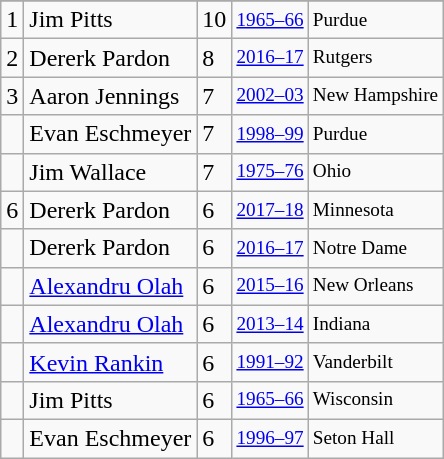<table class="wikitable">
<tr>
</tr>
<tr>
<td>1</td>
<td>Jim Pitts</td>
<td>10</td>
<td style="font-size:80%;"><a href='#'>1965–66</a></td>
<td style="font-size:80%;">Purdue</td>
</tr>
<tr>
<td>2</td>
<td>Dererk Pardon</td>
<td>8</td>
<td style="font-size:80%;"><a href='#'>2016–17</a></td>
<td style="font-size:80%;">Rutgers</td>
</tr>
<tr>
<td>3</td>
<td>Aaron Jennings</td>
<td>7</td>
<td style="font-size:80%;"><a href='#'>2002–03</a></td>
<td style="font-size:80%;">New Hampshire</td>
</tr>
<tr>
<td></td>
<td>Evan Eschmeyer</td>
<td>7</td>
<td style="font-size:80%;"><a href='#'>1998–99</a></td>
<td style="font-size:80%;">Purdue</td>
</tr>
<tr>
<td></td>
<td>Jim Wallace</td>
<td>7</td>
<td style="font-size:80%;"><a href='#'>1975–76</a></td>
<td style="font-size:80%;">Ohio</td>
</tr>
<tr>
<td>6</td>
<td>Dererk Pardon</td>
<td>6</td>
<td style="font-size:80%;"><a href='#'>2017–18</a></td>
<td style="font-size:80%;">Minnesota</td>
</tr>
<tr>
<td></td>
<td>Dererk Pardon</td>
<td>6</td>
<td style="font-size:80%;"><a href='#'>2016–17</a></td>
<td style="font-size:80%;">Notre Dame</td>
</tr>
<tr>
<td></td>
<td><a href='#'>Alexandru Olah</a></td>
<td>6</td>
<td style="font-size:80%;"><a href='#'>2015–16</a></td>
<td style="font-size:80%;">New Orleans</td>
</tr>
<tr>
<td></td>
<td><a href='#'>Alexandru Olah</a></td>
<td>6</td>
<td style="font-size:80%;"><a href='#'>2013–14</a></td>
<td style="font-size:80%;">Indiana</td>
</tr>
<tr>
<td></td>
<td><a href='#'>Kevin Rankin</a></td>
<td>6</td>
<td style="font-size:80%;"><a href='#'>1991–92</a></td>
<td style="font-size:80%;">Vanderbilt</td>
</tr>
<tr>
<td></td>
<td>Jim Pitts</td>
<td>6</td>
<td style="font-size:80%;"><a href='#'>1965–66</a></td>
<td style="font-size:80%;">Wisconsin</td>
</tr>
<tr>
<td></td>
<td>Evan Eschmeyer</td>
<td>6</td>
<td style="font-size:80%;"><a href='#'>1996–97</a></td>
<td style="font-size:80%;">Seton Hall</td>
</tr>
</table>
